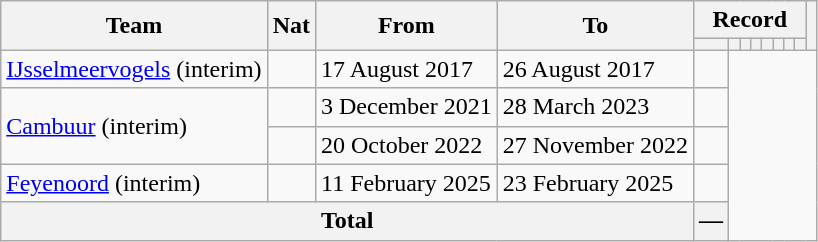<table class="wikitable" style="text-align: center">
<tr>
<th rowspan="2">Team</th>
<th rowspan="2">Nat</th>
<th rowspan="2">From</th>
<th rowspan="2">To</th>
<th colspan="8">Record</th>
<th rowspan=2></th>
</tr>
<tr>
<th></th>
<th></th>
<th></th>
<th></th>
<th></th>
<th></th>
<th></th>
<th></th>
</tr>
<tr>
<td align=left><a href='#'>IJsselmeervogels</a> (interim)</td>
<td align=left></td>
<td align=left>17 August 2017</td>
<td align=left>26 August 2017<br></td>
<td></td>
</tr>
<tr>
<td align=left rowspan=2><a href='#'>Cambuur</a> (interim)</td>
<td align=left></td>
<td align=left>3 December 2021</td>
<td align=left>28 March 2023<br></td>
<td></td>
</tr>
<tr>
<td align=left></td>
<td align=left>20 October 2022</td>
<td align=left>27 November 2022<br></td>
<td></td>
</tr>
<tr>
<td align=left><a href='#'>Feyenoord</a> (interim)</td>
<td align=left></td>
<td align=left>11 February 2025</td>
<td align=left>23 February 2025<br></td>
<td></td>
</tr>
<tr>
<th colspan="4">Total<br></th>
<th>—</th>
</tr>
</table>
